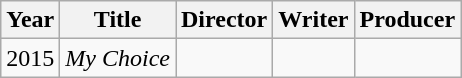<table class="wikitable">
<tr>
<th>Year</th>
<th>Title</th>
<th>Director</th>
<th>Writer</th>
<th>Producer</th>
</tr>
<tr>
<td>2015</td>
<td><em>My Choice</em></td>
<td></td>
<td></td>
<td></td>
</tr>
</table>
